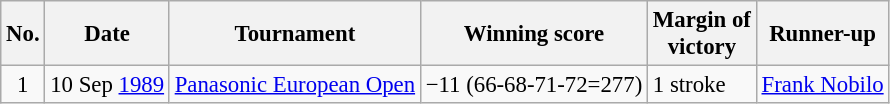<table class="wikitable" style="font-size:95%;">
<tr>
<th>No.</th>
<th>Date</th>
<th>Tournament</th>
<th>Winning score</th>
<th>Margin of<br>victory</th>
<th>Runner-up</th>
</tr>
<tr>
<td align=center>1</td>
<td>10 Sep <a href='#'>1989</a></td>
<td><a href='#'>Panasonic European Open</a></td>
<td>−11 (66-68-71-72=277)</td>
<td>1 stroke</td>
<td> <a href='#'>Frank Nobilo</a></td>
</tr>
</table>
